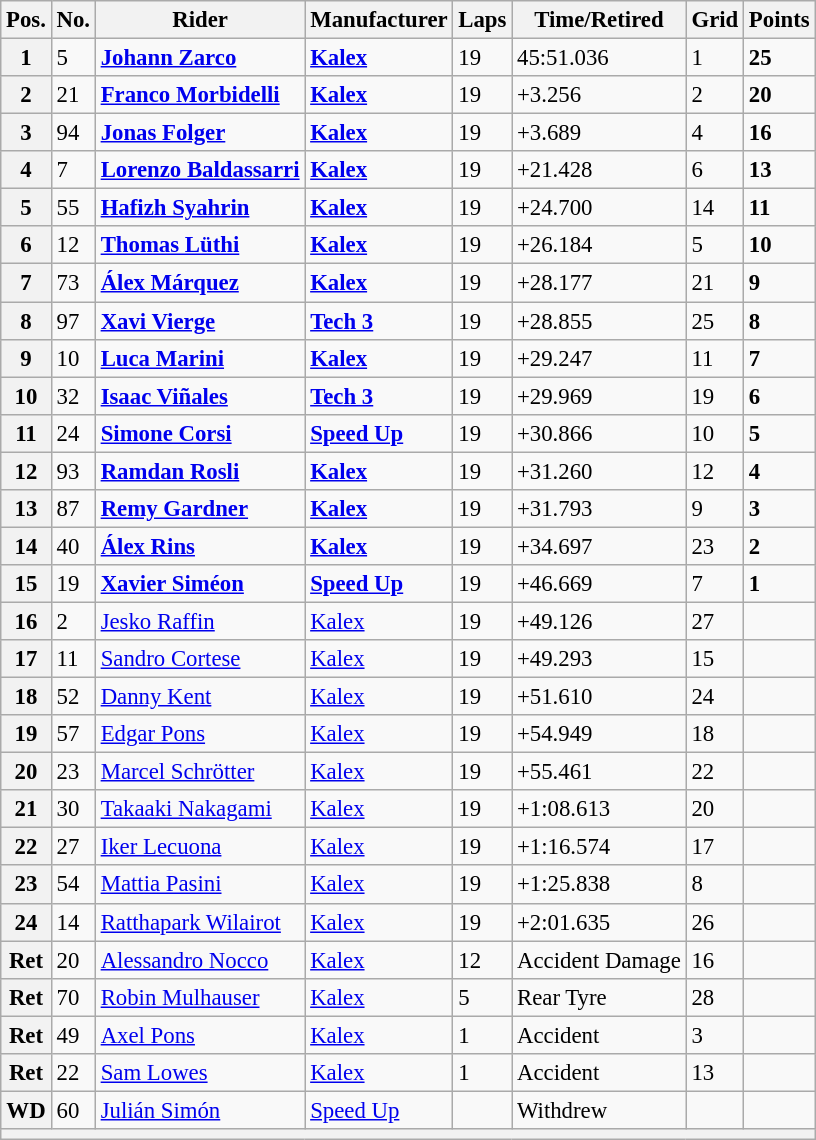<table class="wikitable" style="font-size: 95%;">
<tr>
<th>Pos.</th>
<th>No.</th>
<th>Rider</th>
<th>Manufacturer</th>
<th>Laps</th>
<th>Time/Retired</th>
<th>Grid</th>
<th>Points</th>
</tr>
<tr>
<th>1</th>
<td>5</td>
<td> <strong><a href='#'>Johann Zarco</a></strong></td>
<td><strong><a href='#'>Kalex</a></strong></td>
<td>19</td>
<td>45:51.036</td>
<td>1</td>
<td><strong>25</strong></td>
</tr>
<tr>
<th>2</th>
<td>21</td>
<td> <strong><a href='#'>Franco Morbidelli</a></strong></td>
<td><strong><a href='#'>Kalex</a></strong></td>
<td>19</td>
<td>+3.256</td>
<td>2</td>
<td><strong>20</strong></td>
</tr>
<tr>
<th>3</th>
<td>94</td>
<td> <strong><a href='#'>Jonas Folger</a></strong></td>
<td><strong><a href='#'>Kalex</a></strong></td>
<td>19</td>
<td>+3.689</td>
<td>4</td>
<td><strong>16</strong></td>
</tr>
<tr>
<th>4</th>
<td>7</td>
<td> <strong><a href='#'>Lorenzo Baldassarri</a></strong></td>
<td><strong><a href='#'>Kalex</a></strong></td>
<td>19</td>
<td>+21.428</td>
<td>6</td>
<td><strong>13</strong></td>
</tr>
<tr>
<th>5</th>
<td>55</td>
<td> <strong><a href='#'>Hafizh Syahrin</a></strong></td>
<td><strong><a href='#'>Kalex</a></strong></td>
<td>19</td>
<td>+24.700</td>
<td>14</td>
<td><strong>11</strong></td>
</tr>
<tr>
<th>6</th>
<td>12</td>
<td> <strong><a href='#'>Thomas Lüthi</a></strong></td>
<td><strong><a href='#'>Kalex</a></strong></td>
<td>19</td>
<td>+26.184</td>
<td>5</td>
<td><strong>10</strong></td>
</tr>
<tr>
<th>7</th>
<td>73</td>
<td> <strong><a href='#'>Álex Márquez</a></strong></td>
<td><strong><a href='#'>Kalex</a></strong></td>
<td>19</td>
<td>+28.177</td>
<td>21</td>
<td><strong>9</strong></td>
</tr>
<tr>
<th>8</th>
<td>97</td>
<td> <strong><a href='#'>Xavi Vierge</a></strong></td>
<td><strong><a href='#'>Tech 3</a></strong></td>
<td>19</td>
<td>+28.855</td>
<td>25</td>
<td><strong>8</strong></td>
</tr>
<tr>
<th>9</th>
<td>10</td>
<td> <strong><a href='#'>Luca Marini</a></strong></td>
<td><strong><a href='#'>Kalex</a></strong></td>
<td>19</td>
<td>+29.247</td>
<td>11</td>
<td><strong>7</strong></td>
</tr>
<tr>
<th>10</th>
<td>32</td>
<td> <strong><a href='#'>Isaac Viñales</a></strong></td>
<td><strong><a href='#'>Tech 3</a></strong></td>
<td>19</td>
<td>+29.969</td>
<td>19</td>
<td><strong>6</strong></td>
</tr>
<tr>
<th>11</th>
<td>24</td>
<td> <strong><a href='#'>Simone Corsi</a></strong></td>
<td><strong><a href='#'>Speed Up</a></strong></td>
<td>19</td>
<td>+30.866</td>
<td>10</td>
<td><strong>5</strong></td>
</tr>
<tr>
<th>12</th>
<td>93</td>
<td> <strong><a href='#'>Ramdan Rosli</a></strong></td>
<td><strong><a href='#'>Kalex</a></strong></td>
<td>19</td>
<td>+31.260</td>
<td>12</td>
<td><strong>4</strong></td>
</tr>
<tr>
<th>13</th>
<td>87</td>
<td> <strong><a href='#'>Remy Gardner</a></strong></td>
<td><strong><a href='#'>Kalex</a></strong></td>
<td>19</td>
<td>+31.793</td>
<td>9</td>
<td><strong>3</strong></td>
</tr>
<tr>
<th>14</th>
<td>40</td>
<td> <strong><a href='#'>Álex Rins</a></strong></td>
<td><strong><a href='#'>Kalex</a></strong></td>
<td>19</td>
<td>+34.697</td>
<td>23</td>
<td><strong>2</strong></td>
</tr>
<tr>
<th>15</th>
<td>19</td>
<td> <strong><a href='#'>Xavier Siméon</a></strong></td>
<td><strong><a href='#'>Speed Up</a></strong></td>
<td>19</td>
<td>+46.669</td>
<td>7</td>
<td><strong>1</strong></td>
</tr>
<tr>
<th>16</th>
<td>2</td>
<td> <a href='#'>Jesko Raffin</a></td>
<td><a href='#'>Kalex</a></td>
<td>19</td>
<td>+49.126</td>
<td>27</td>
<td></td>
</tr>
<tr>
<th>17</th>
<td>11</td>
<td> <a href='#'>Sandro Cortese</a></td>
<td><a href='#'>Kalex</a></td>
<td>19</td>
<td>+49.293</td>
<td>15</td>
<td></td>
</tr>
<tr>
<th>18</th>
<td>52</td>
<td> <a href='#'>Danny Kent</a></td>
<td><a href='#'>Kalex</a></td>
<td>19</td>
<td>+51.610</td>
<td>24</td>
<td></td>
</tr>
<tr>
<th>19</th>
<td>57</td>
<td> <a href='#'>Edgar Pons</a></td>
<td><a href='#'>Kalex</a></td>
<td>19</td>
<td>+54.949</td>
<td>18</td>
<td></td>
</tr>
<tr>
<th>20</th>
<td>23</td>
<td> <a href='#'>Marcel Schrötter</a></td>
<td><a href='#'>Kalex</a></td>
<td>19</td>
<td>+55.461</td>
<td>22</td>
<td></td>
</tr>
<tr>
<th>21</th>
<td>30</td>
<td> <a href='#'>Takaaki Nakagami</a></td>
<td><a href='#'>Kalex</a></td>
<td>19</td>
<td>+1:08.613</td>
<td>20</td>
<td></td>
</tr>
<tr>
<th>22</th>
<td>27</td>
<td> <a href='#'>Iker Lecuona</a></td>
<td><a href='#'>Kalex</a></td>
<td>19</td>
<td>+1:16.574</td>
<td>17</td>
<td></td>
</tr>
<tr>
<th>23</th>
<td>54</td>
<td> <a href='#'>Mattia Pasini</a></td>
<td><a href='#'>Kalex</a></td>
<td>19</td>
<td>+1:25.838</td>
<td>8</td>
<td></td>
</tr>
<tr>
<th>24</th>
<td>14</td>
<td> <a href='#'>Ratthapark Wilairot</a></td>
<td><a href='#'>Kalex</a></td>
<td>19</td>
<td>+2:01.635</td>
<td>26</td>
<td></td>
</tr>
<tr>
<th>Ret</th>
<td>20</td>
<td> <a href='#'>Alessandro Nocco</a></td>
<td><a href='#'>Kalex</a></td>
<td>12</td>
<td>Accident Damage</td>
<td>16</td>
<td></td>
</tr>
<tr>
<th>Ret</th>
<td>70</td>
<td> <a href='#'>Robin Mulhauser</a></td>
<td><a href='#'>Kalex</a></td>
<td>5</td>
<td>Rear Tyre</td>
<td>28</td>
<td></td>
</tr>
<tr>
<th>Ret</th>
<td>49</td>
<td> <a href='#'>Axel Pons</a></td>
<td><a href='#'>Kalex</a></td>
<td>1</td>
<td>Accident</td>
<td>3</td>
<td></td>
</tr>
<tr>
<th>Ret</th>
<td>22</td>
<td> <a href='#'>Sam Lowes</a></td>
<td><a href='#'>Kalex</a></td>
<td>1</td>
<td>Accident</td>
<td>13</td>
<td></td>
</tr>
<tr>
<th>WD</th>
<td>60</td>
<td> <a href='#'>Julián Simón</a></td>
<td><a href='#'>Speed Up</a></td>
<td></td>
<td>Withdrew</td>
<td></td>
<td></td>
</tr>
<tr>
<th colspan=8></th>
</tr>
</table>
